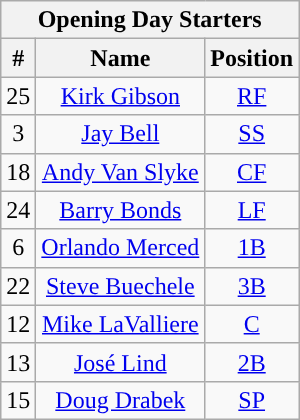<table class="wikitable" style="text-align:center">
<tr>
<th colspan="3">Opening Day Starters</th>
</tr>
<tr>
<th>#</th>
<th>Name</th>
<th>Position</th>
</tr>
<tr>
<td>25</td>
<td><a href='#'>Kirk Gibson</a></td>
<td><a href='#'>RF</a></td>
</tr>
<tr>
<td>3</td>
<td><a href='#'>Jay Bell</a></td>
<td><a href='#'>SS</a></td>
</tr>
<tr>
<td>18</td>
<td><a href='#'>Andy Van Slyke</a></td>
<td><a href='#'>CF</a></td>
</tr>
<tr>
<td>24</td>
<td><a href='#'>Barry Bonds</a></td>
<td><a href='#'>LF</a></td>
</tr>
<tr>
<td>6</td>
<td><a href='#'>Orlando Merced</a></td>
<td><a href='#'>1B</a></td>
</tr>
<tr>
<td>22</td>
<td><a href='#'>Steve Buechele</a></td>
<td><a href='#'>3B</a></td>
</tr>
<tr>
<td>12</td>
<td><a href='#'>Mike LaValliere</a></td>
<td><a href='#'>C</a></td>
</tr>
<tr>
<td>13</td>
<td><a href='#'>José Lind</a></td>
<td><a href='#'>2B</a></td>
</tr>
<tr>
<td>15</td>
<td><a href='#'>Doug Drabek</a></td>
<td><a href='#'>SP</a></td>
</tr>
</table>
